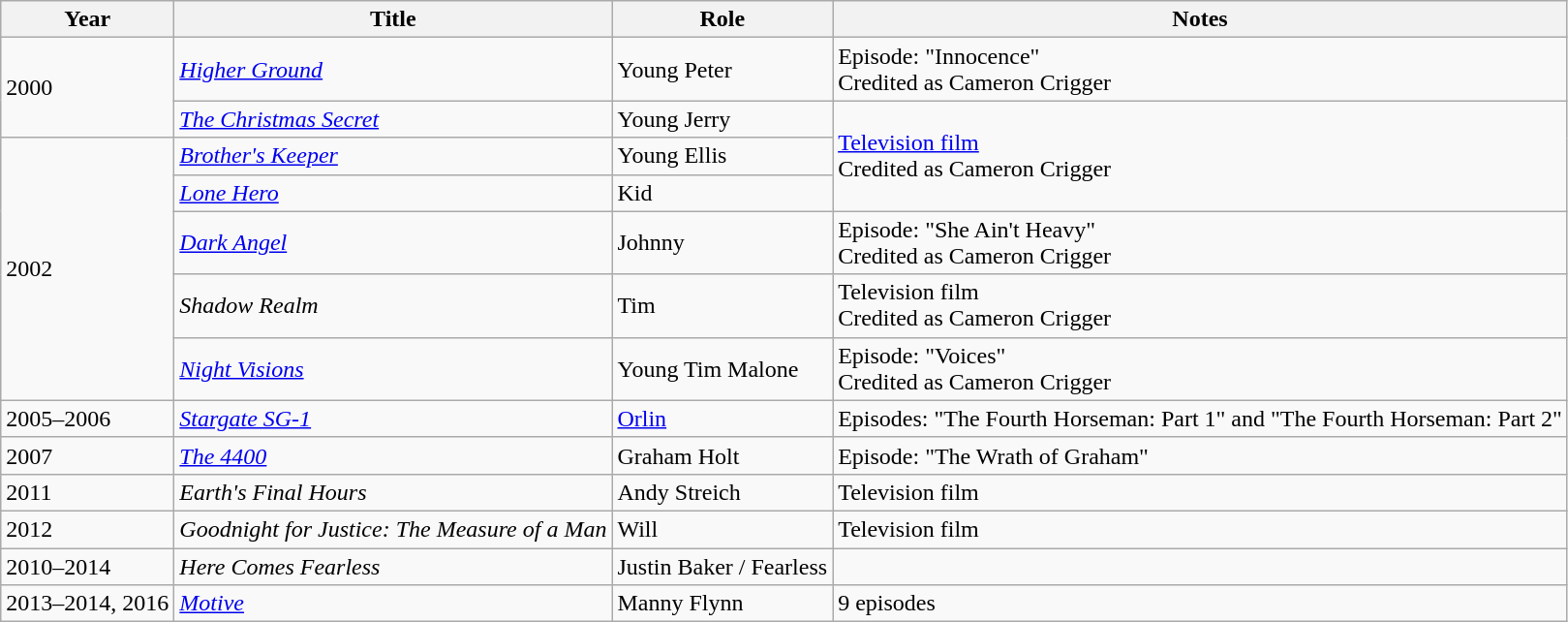<table class="wikitable sortable">
<tr>
<th>Year</th>
<th>Title</th>
<th>Role</th>
<th class="unsortable">Notes</th>
</tr>
<tr>
<td rowspan=2>2000</td>
<td><em><a href='#'>Higher Ground</a></em></td>
<td>Young Peter</td>
<td>Episode: "Innocence"<br>Credited as Cameron Crigger</td>
</tr>
<tr>
<td data-sort-value="Christmas Secret, The"><em><a href='#'>The Christmas Secret</a></em></td>
<td>Young Jerry</td>
<td rowspan=3><a href='#'>Television film</a><br>Credited as Cameron Crigger</td>
</tr>
<tr>
<td rowspan=5>2002</td>
<td><em><a href='#'>Brother's Keeper</a></em></td>
<td>Young Ellis</td>
</tr>
<tr>
<td><em><a href='#'>Lone Hero</a></em></td>
<td>Kid</td>
</tr>
<tr>
<td><em><a href='#'>Dark Angel</a></em></td>
<td>Johnny</td>
<td>Episode: "She Ain't Heavy"<br>Credited as Cameron Crigger</td>
</tr>
<tr>
<td><em>Shadow Realm</em></td>
<td>Tim</td>
<td>Television film<br>Credited as Cameron Crigger</td>
</tr>
<tr>
<td><em><a href='#'>Night Visions</a></em></td>
<td>Young Tim Malone</td>
<td>Episode: "Voices"<br>Credited as Cameron Crigger</td>
</tr>
<tr>
<td>2005–2006</td>
<td><em><a href='#'>Stargate SG-1</a></em></td>
<td><a href='#'>Orlin</a></td>
<td>Episodes: "The Fourth Horseman: Part 1" and "The Fourth Horseman: Part 2"</td>
</tr>
<tr>
<td>2007</td>
<td data-sort-value="4400, The"><em><a href='#'>The 4400</a></em></td>
<td>Graham Holt</td>
<td>Episode: "The Wrath of Graham"</td>
</tr>
<tr>
<td>2011</td>
<td><em>Earth's Final Hours</em></td>
<td>Andy Streich</td>
<td>Television film</td>
</tr>
<tr>
<td>2012</td>
<td><em>Goodnight for Justice: The Measure of a Man</em></td>
<td>Will</td>
<td>Television film</td>
</tr>
<tr>
<td>2010–2014</td>
<td><em>Here Comes Fearless</em></td>
<td>Justin Baker / Fearless</td>
<td></td>
</tr>
<tr>
<td>2013–2014, 2016</td>
<td><em><a href='#'>Motive</a></em></td>
<td>Manny Flynn</td>
<td>9 episodes</td>
</tr>
</table>
